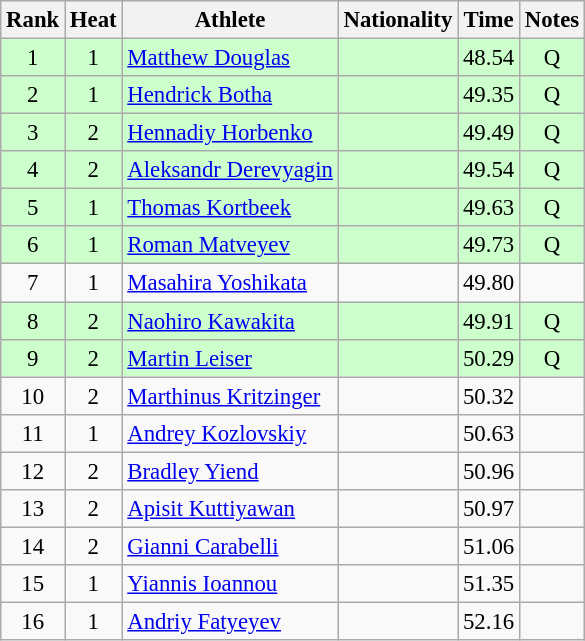<table class="wikitable sortable" style="text-align:center;font-size:95%">
<tr>
<th>Rank</th>
<th>Heat</th>
<th>Athlete</th>
<th>Nationality</th>
<th>Time</th>
<th>Notes</th>
</tr>
<tr bgcolor=ccffcc>
<td>1</td>
<td>1</td>
<td align="left"><a href='#'>Matthew Douglas</a></td>
<td align=left></td>
<td>48.54</td>
<td>Q</td>
</tr>
<tr bgcolor=ccffcc>
<td>2</td>
<td>1</td>
<td align="left"><a href='#'>Hendrick Botha</a></td>
<td align=left></td>
<td>49.35</td>
<td>Q</td>
</tr>
<tr bgcolor=ccffcc>
<td>3</td>
<td>2</td>
<td align="left"><a href='#'>Hennadiy Horbenko</a></td>
<td align=left></td>
<td>49.49</td>
<td>Q</td>
</tr>
<tr bgcolor=ccffcc>
<td>4</td>
<td>2</td>
<td align="left"><a href='#'>Aleksandr Derevyagin</a></td>
<td align=left></td>
<td>49.54</td>
<td>Q</td>
</tr>
<tr bgcolor=ccffcc>
<td>5</td>
<td>1</td>
<td align="left"><a href='#'>Thomas Kortbeek</a></td>
<td align=left></td>
<td>49.63</td>
<td>Q</td>
</tr>
<tr bgcolor=ccffcc>
<td>6</td>
<td>1</td>
<td align="left"><a href='#'>Roman Matveyev</a></td>
<td align=left></td>
<td>49.73</td>
<td>Q</td>
</tr>
<tr>
<td>7</td>
<td>1</td>
<td align="left"><a href='#'>Masahira Yoshikata</a></td>
<td align=left></td>
<td>49.80</td>
<td></td>
</tr>
<tr bgcolor=ccffcc>
<td>8</td>
<td>2</td>
<td align="left"><a href='#'>Naohiro Kawakita</a></td>
<td align=left></td>
<td>49.91</td>
<td>Q</td>
</tr>
<tr bgcolor=ccffcc>
<td>9</td>
<td>2</td>
<td align="left"><a href='#'>Martin Leiser</a></td>
<td align=left></td>
<td>50.29</td>
<td>Q</td>
</tr>
<tr>
<td>10</td>
<td>2</td>
<td align="left"><a href='#'>Marthinus Kritzinger</a></td>
<td align=left></td>
<td>50.32</td>
<td></td>
</tr>
<tr>
<td>11</td>
<td>1</td>
<td align="left"><a href='#'>Andrey Kozlovskiy</a></td>
<td align=left></td>
<td>50.63</td>
<td></td>
</tr>
<tr>
<td>12</td>
<td>2</td>
<td align="left"><a href='#'>Bradley Yiend</a></td>
<td align=left></td>
<td>50.96</td>
<td></td>
</tr>
<tr>
<td>13</td>
<td>2</td>
<td align="left"><a href='#'>Apisit Kuttiyawan</a></td>
<td align=left></td>
<td>50.97</td>
<td></td>
</tr>
<tr>
<td>14</td>
<td>2</td>
<td align="left"><a href='#'>Gianni Carabelli</a></td>
<td align=left></td>
<td>51.06</td>
<td></td>
</tr>
<tr>
<td>15</td>
<td>1</td>
<td align="left"><a href='#'>Yiannis Ioannou</a></td>
<td align=left></td>
<td>51.35</td>
<td></td>
</tr>
<tr>
<td>16</td>
<td>1</td>
<td align="left"><a href='#'>Andriy Fatyeyev</a></td>
<td align=left></td>
<td>52.16</td>
<td></td>
</tr>
</table>
